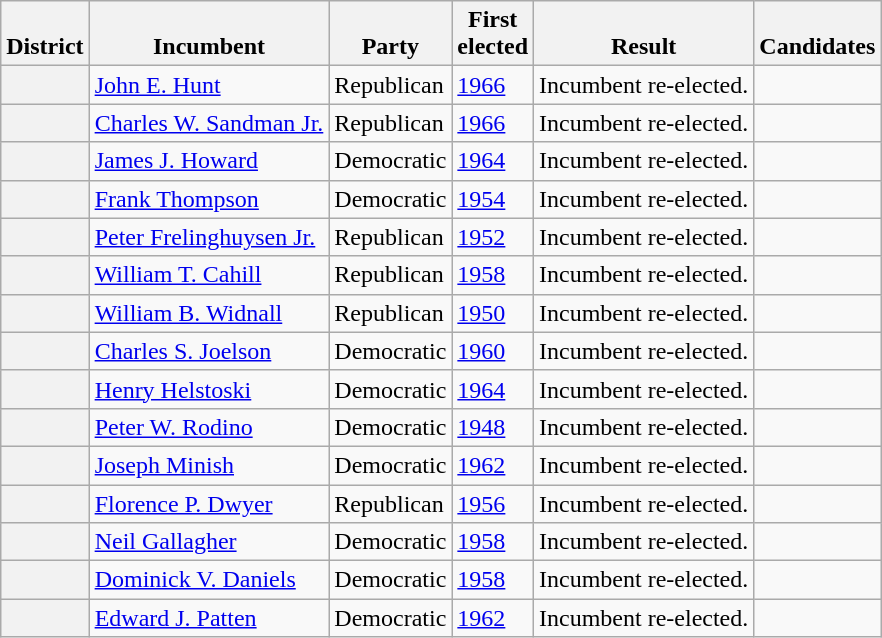<table class=wikitable>
<tr valign=bottom>
<th>District</th>
<th>Incumbent</th>
<th>Party</th>
<th>First<br>elected</th>
<th>Result</th>
<th>Candidates</th>
</tr>
<tr>
<th></th>
<td><a href='#'>John E. Hunt</a></td>
<td>Republican</td>
<td><a href='#'>1966</a></td>
<td>Incumbent re-elected.</td>
<td nowrap></td>
</tr>
<tr>
<th></th>
<td><a href='#'>Charles W. Sandman Jr.</a></td>
<td>Republican</td>
<td><a href='#'>1966</a></td>
<td>Incumbent re-elected.</td>
<td nowrap></td>
</tr>
<tr>
<th></th>
<td><a href='#'>James J. Howard</a></td>
<td>Democratic</td>
<td><a href='#'>1964</a></td>
<td>Incumbent re-elected.</td>
<td nowrap></td>
</tr>
<tr>
<th></th>
<td><a href='#'>Frank Thompson</a></td>
<td>Democratic</td>
<td><a href='#'>1954</a></td>
<td>Incumbent re-elected.</td>
<td nowrap></td>
</tr>
<tr>
<th></th>
<td><a href='#'>Peter Frelinghuysen Jr.</a></td>
<td>Republican</td>
<td><a href='#'>1952</a></td>
<td>Incumbent re-elected.</td>
<td nowrap></td>
</tr>
<tr>
<th></th>
<td><a href='#'>William T. Cahill</a></td>
<td>Republican</td>
<td><a href='#'>1958</a></td>
<td>Incumbent re-elected.</td>
<td nowrap></td>
</tr>
<tr>
<th></th>
<td><a href='#'>William B. Widnall</a></td>
<td>Republican</td>
<td><a href='#'>1950</a></td>
<td>Incumbent re-elected.</td>
<td nowrap></td>
</tr>
<tr>
<th></th>
<td><a href='#'>Charles S. Joelson</a></td>
<td>Democratic</td>
<td><a href='#'>1960</a></td>
<td>Incumbent re-elected.</td>
<td nowrap></td>
</tr>
<tr>
<th></th>
<td><a href='#'>Henry Helstoski</a></td>
<td>Democratic</td>
<td><a href='#'>1964</a></td>
<td>Incumbent re-elected.</td>
<td nowrap></td>
</tr>
<tr>
<th></th>
<td><a href='#'>Peter W. Rodino</a></td>
<td>Democratic</td>
<td><a href='#'>1948</a></td>
<td>Incumbent re-elected.</td>
<td nowrap></td>
</tr>
<tr>
<th></th>
<td><a href='#'>Joseph Minish</a></td>
<td>Democratic</td>
<td><a href='#'>1962</a></td>
<td>Incumbent re-elected.</td>
<td nowrap></td>
</tr>
<tr>
<th></th>
<td><a href='#'>Florence P. Dwyer</a></td>
<td>Republican</td>
<td><a href='#'>1956</a></td>
<td>Incumbent re-elected.</td>
<td nowrap></td>
</tr>
<tr>
<th></th>
<td><a href='#'>Neil Gallagher</a></td>
<td>Democratic</td>
<td><a href='#'>1958</a></td>
<td>Incumbent re-elected.</td>
<td nowrap></td>
</tr>
<tr>
<th></th>
<td><a href='#'>Dominick V. Daniels</a></td>
<td>Democratic</td>
<td><a href='#'>1958</a></td>
<td>Incumbent re-elected.</td>
<td nowrap></td>
</tr>
<tr>
<th></th>
<td><a href='#'>Edward J. Patten</a></td>
<td>Democratic</td>
<td><a href='#'>1962</a></td>
<td>Incumbent re-elected.</td>
<td nowrap></td>
</tr>
</table>
